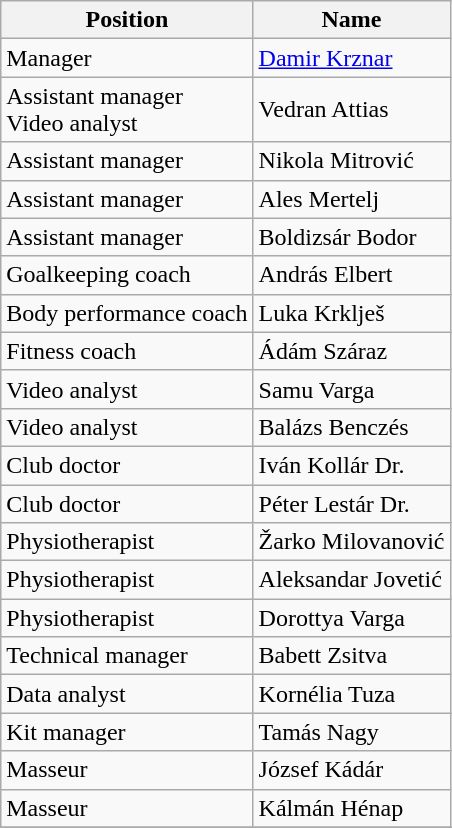<table class="wikitable">
<tr>
<th>Position</th>
<th>Name</th>
</tr>
<tr>
<td>Manager</td>
<td> <a href='#'>Damir Krznar</a></td>
</tr>
<tr>
<td>Assistant manager<br>Video analyst</td>
<td> Vedran Attias</td>
</tr>
<tr>
<td>Assistant manager</td>
<td> Nikola Mitrović</td>
</tr>
<tr>
<td>Assistant manager</td>
<td> Ales Mertelj</td>
</tr>
<tr>
<td>Assistant manager</td>
<td> Boldizsár Bodor</td>
</tr>
<tr>
<td>Goalkeeping coach</td>
<td> András Elbert</td>
</tr>
<tr>
<td>Body performance coach</td>
<td> Luka Krklješ</td>
</tr>
<tr>
<td>Fitness coach</td>
<td> Ádám Száraz</td>
</tr>
<tr>
<td>Video analyst</td>
<td> Samu Varga</td>
</tr>
<tr>
<td>Video analyst</td>
<td> Balázs Benczés</td>
</tr>
<tr>
<td>Club doctor</td>
<td> Iván Kollár Dr.</td>
</tr>
<tr>
<td>Club doctor</td>
<td> Péter Lestár Dr.</td>
</tr>
<tr>
<td>Physiotherapist</td>
<td> Žarko Milovanović</td>
</tr>
<tr>
<td>Physiotherapist</td>
<td> Aleksandar Jovetić</td>
</tr>
<tr>
<td>Physiotherapist</td>
<td> Dorottya Varga</td>
</tr>
<tr>
<td>Technical manager</td>
<td> Babett Zsitva</td>
</tr>
<tr>
<td>Data analyst</td>
<td> Kornélia Tuza</td>
</tr>
<tr>
<td>Kit manager</td>
<td> Tamás Nagy</td>
</tr>
<tr>
<td>Masseur</td>
<td> József Kádár</td>
</tr>
<tr>
<td>Masseur</td>
<td> Kálmán Hénap</td>
</tr>
<tr>
</tr>
</table>
